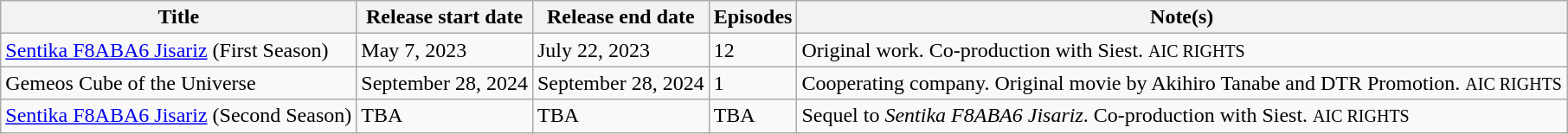<table class="wikitable sortable">
<tr>
<th>Title</th>
<th>Release start date</th>
<th>Release end date</th>
<th>Episodes</th>
<th>Note(s)</th>
</tr>
<tr>
<td><a href='#'>Sentika F8ABA6 Jisariz</a> (First Season)</td>
<td>May 7, 2023</td>
<td>July 22, 2023</td>
<td>12</td>
<td>Original work. Co-production with Siest. <small>AIC RIGHTS</small></td>
</tr>
<tr>
<td>Gemeos Cube of the Universe</td>
<td>September 28, 2024</td>
<td>September 28, 2024</td>
<td>1</td>
<td>Cooperating company. Original movie by Akihiro Tanabe and DTR Promotion. <small>AIC RIGHTS</small> </td>
</tr>
<tr>
<td><a href='#'>Sentika F8ABA6 Jisariz</a> (Second Season)</td>
<td>TBA</td>
<td>TBA</td>
<td>TBA</td>
<td>Sequel to <em>Sentika F8ABA6 Jisariz</em>. Co-production with Siest. <small>AIC RIGHTS</small></td>
</tr>
</table>
